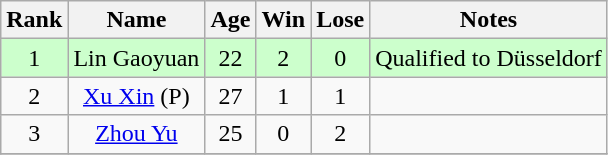<table class="wikitable" style="text-align:center;">
<tr>
<th>Rank</th>
<th>Name</th>
<th>Age</th>
<th>Win</th>
<th>Lose</th>
<th>Notes</th>
</tr>
<tr>
<td bgcolor=#CCFFCC>1</td>
<td bgcolor=#CCFFCC>Lin Gaoyuan</td>
<td bgcolor=#CCFFCC>22</td>
<td bgcolor=#CCFFCC>2</td>
<td bgcolor=#CCFFCC>0</td>
<td bgcolor=#CCFFCC>Qualified to Düsseldorf</td>
</tr>
<tr>
<td>2</td>
<td><a href='#'>Xu Xin</a> (P)</td>
<td>27</td>
<td>1</td>
<td>1</td>
<td></td>
</tr>
<tr>
<td>3</td>
<td><a href='#'>Zhou Yu</a></td>
<td>25</td>
<td>0</td>
<td>2</td>
<td></td>
</tr>
<tr>
</tr>
</table>
